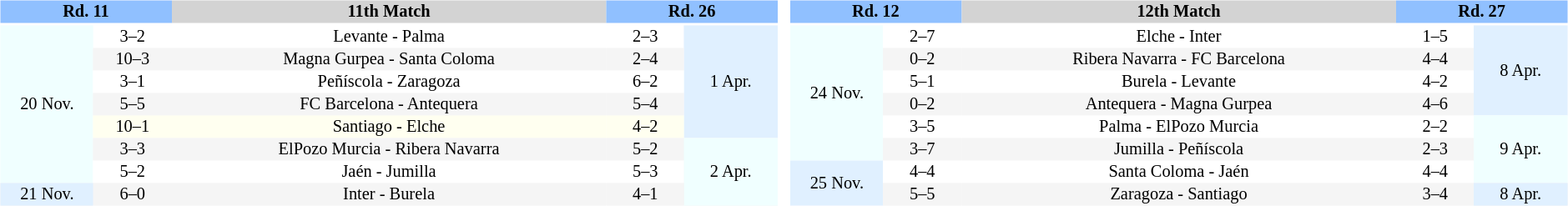<table width=100%>
<tr>
<td width=33% valign="top"><br><table border=0 cellspacing=0 cellpadding=1 style="font-size: 85%; text-align: center;" width=99%>
<tr>
<td colspan=2 bgcolor=#90C0FF style="text-align:center;"><span><strong>Rd. 11</strong></span></td>
<td bgcolor=#D3D3D3><strong>11th Match</strong></td>
<td colspan=2 bgcolor=#90C0FF style="text-align:center;"><span><strong>Rd. 26 </strong></span></td>
</tr>
<tr align=center>
<th width=12%></th>
<th width=10%></th>
<th width=56%></th>
<th width=10%></th>
<th width=12%></th>
</tr>
<tr>
<td bgcolor=#F0FFFF rowspan=7>20 Nov.</td>
<td>3–2</td>
<td>Levante - Palma</td>
<td>2–3</td>
<td rowspan=5 bgcolor=#E0F0FF>1 Apr.</td>
</tr>
<tr align=center bgcolor=#F5F5F5>
<td>10–3</td>
<td>Magna Gurpea - Santa Coloma</td>
<td>2–4</td>
</tr>
<tr align=center bgcolor=#FFFFFF>
<td>3–1</td>
<td>Peñíscola - Zaragoza</td>
<td>6–2</td>
</tr>
<tr align=center bgcolor=#F5F5F5>
<td>5–5</td>
<td>FC Barcelona - Antequera</td>
<td>5–4</td>
</tr>
<tr align=center bgcolor=#FFFFF>
<td>10–1</td>
<td>Santiago - Elche</td>
<td>4–2</td>
</tr>
<tr align=center bgcolor=#F5F5F5>
<td>3–3</td>
<td>ElPozo Murcia - Ribera Navarra</td>
<td>5–2</td>
<td rowspan=3 bgcolor=#F0FFFF>2 Apr.</td>
</tr>
<tr align=center bgcolor=#FFFFFF>
<td>5–2</td>
<td>Jaén - Jumilla</td>
<td>5–3</td>
</tr>
<tr align=center bgcolor=#F5F5F5>
<td bgcolor=#E0F0FF rowspan=1>21 Nov.</td>
<td>6–0</td>
<td>Inter - Burela</td>
<td>4–1</td>
</tr>
</table>
</td>
<td width=33% valign="top"><br><table border=0 cellspacing=0 cellpadding=1 style="font-size: 85%; text-align: center;" width=99%>
<tr>
<td colspan=2 bgcolor=#90C0FF style="text-align:center;"><span><strong>Rd. 12</strong></span></td>
<td bgcolor=#D3D3D3><strong>12th Match</strong></td>
<td colspan=2 bgcolor=#90C0FF style="text-align:center;"><span><strong>Rd. 27 </strong></span></td>
</tr>
<tr align=center>
<th width=12%></th>
<th width=10%></th>
<th width=56%></th>
<th width=10%></th>
<th width=12%></th>
</tr>
<tr>
<td bgcolor=#F0FFFF rowspan=6>24 Nov.</td>
<td>2–7</td>
<td>Elche - Inter</td>
<td>1–5</td>
<td rowspan=4 bgcolor=#E0F0FF>8 Apr.</td>
</tr>
<tr align=center bgcolor=#F5F5F5>
<td>0–2</td>
<td>Ribera Navarra - FC Barcelona</td>
<td>4–4</td>
</tr>
<tr align=center bgcolor=#FFFFFF>
<td>5–1</td>
<td>Burela - Levante</td>
<td>4–2</td>
</tr>
<tr align=center bgcolor=#F5F5F5>
<td>0–2</td>
<td>Antequera - Magna Gurpea</td>
<td>4–6</td>
</tr>
<tr align=center bgcolor=#FFFFFF>
<td>3–5</td>
<td>Palma - ElPozo Murcia</td>
<td>2–2</td>
<td rowspan=3 bgcolor=#F0FFFF>9 Apr.</td>
</tr>
<tr align=center bgcolor=#F5F5F5>
<td>3–7</td>
<td>Jumilla - Peñíscola</td>
<td>2–3</td>
</tr>
<tr align=center bgcolor=#FFFFFF>
<td bgcolor=#E0F0FF rowspan=2>25 Nov.</td>
<td>4–4</td>
<td>Santa Coloma - Jaén</td>
<td>4–4</td>
</tr>
<tr align=center bgcolor=#F5F5F5>
<td>5–5</td>
<td>Zaragoza - Santiago</td>
<td>3–4</td>
<td rowspan=1 bgcolor=#E0F0FF>8 Apr.</td>
</tr>
</table>
</td>
</tr>
</table>
